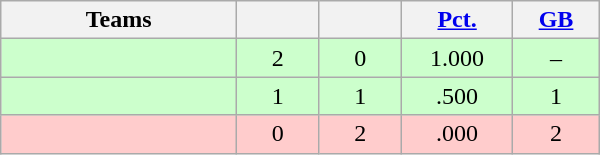<table class="wikitable" width="400" style="text-align:center;">
<tr>
<th width="20%">Teams</th>
<th width="7%"></th>
<th width="7%"></th>
<th width="8%"><a href='#'>Pct.</a></th>
<th width="7%"><a href='#'>GB</a></th>
</tr>
<tr style="background-color:#cfc">
<td align=left></td>
<td>2</td>
<td>0</td>
<td>1.000</td>
<td>–</td>
</tr>
<tr style="background-color:#cfc">
<td align=left></td>
<td>1</td>
<td>1</td>
<td>.500</td>
<td>1</td>
</tr>
<tr style="background-color:#fcc">
<td align=left></td>
<td>0</td>
<td>2</td>
<td>.000</td>
<td>2</td>
</tr>
</table>
